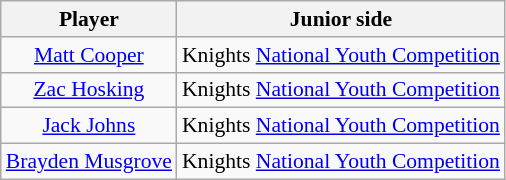<table class="wikitable sortable" style="text-align: center; font-size:90%">
<tr style="background:#efefef;">
<th>Player</th>
<th>Junior side</th>
</tr>
<tr>
<td><a href='#'>Matt Cooper</a></td>
<td>Knights <a href='#'>National Youth Competition</a></td>
</tr>
<tr>
<td><a href='#'>Zac Hosking</a></td>
<td>Knights <a href='#'>National Youth Competition</a></td>
</tr>
<tr>
<td><a href='#'>Jack Johns</a></td>
<td>Knights <a href='#'>National Youth Competition</a></td>
</tr>
<tr>
<td><a href='#'>Brayden Musgrove</a></td>
<td>Knights <a href='#'>National Youth Competition</a></td>
</tr>
</table>
